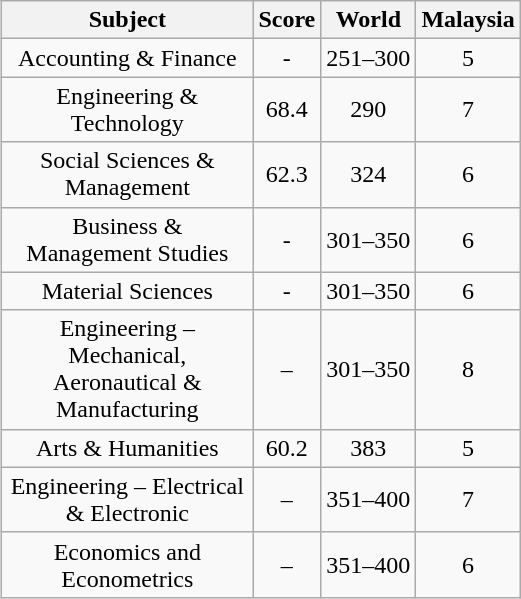<table class="wikitable" style="text-align:center; float: right; margin-left: 1em; clear: right">
<tr>
<th style="width: 10em;">Subject</th>
<th>Score</th>
<th>World</th>
<th>Malaysia</th>
</tr>
<tr>
<td>Accounting & Finance</td>
<td>-</td>
<td>251–300</td>
<td>5</td>
</tr>
<tr>
<td>Engineering & Technology</td>
<td>68.4</td>
<td>290</td>
<td>7</td>
</tr>
<tr>
<td>Social Sciences & Management</td>
<td>62.3</td>
<td>324</td>
<td>6</td>
</tr>
<tr>
<td>Business & Management Studies</td>
<td>-</td>
<td>301–350</td>
<td>6</td>
</tr>
<tr>
<td>Material Sciences</td>
<td>-</td>
<td>301–350</td>
<td>6</td>
</tr>
<tr>
<td>Engineering – Mechanical, Aeronautical & Manufacturing</td>
<td>–</td>
<td>301–350</td>
<td>8</td>
</tr>
<tr>
<td>Arts & Humanities</td>
<td>60.2</td>
<td>383</td>
<td>5</td>
</tr>
<tr>
<td>Engineering – Electrical & Electronic</td>
<td>–</td>
<td>351–400</td>
<td>7</td>
</tr>
<tr>
<td>Economics and Econometrics</td>
<td>–</td>
<td>351–400</td>
<td>6</td>
</tr>
</table>
